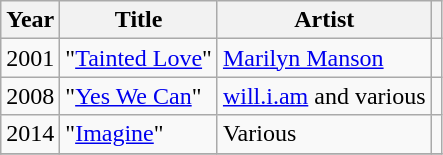<table class="wikitable">
<tr>
<th>Year</th>
<th>Title</th>
<th>Artist</th>
<th></th>
</tr>
<tr>
<td>2001</td>
<td>"<a href='#'>Tainted Love</a>"</td>
<td><a href='#'>Marilyn Manson</a></td>
<td style="text-align: center;"></td>
</tr>
<tr>
<td>2008</td>
<td>"<a href='#'>Yes We Can</a>"</td>
<td><a href='#'>will.i.am</a> and various</td>
<td style="text-align: center;"></td>
</tr>
<tr>
<td>2014</td>
<td>"<a href='#'>Imagine</a>" </td>
<td>Various</td>
<td style="text-align: center;"></td>
</tr>
<tr>
</tr>
</table>
